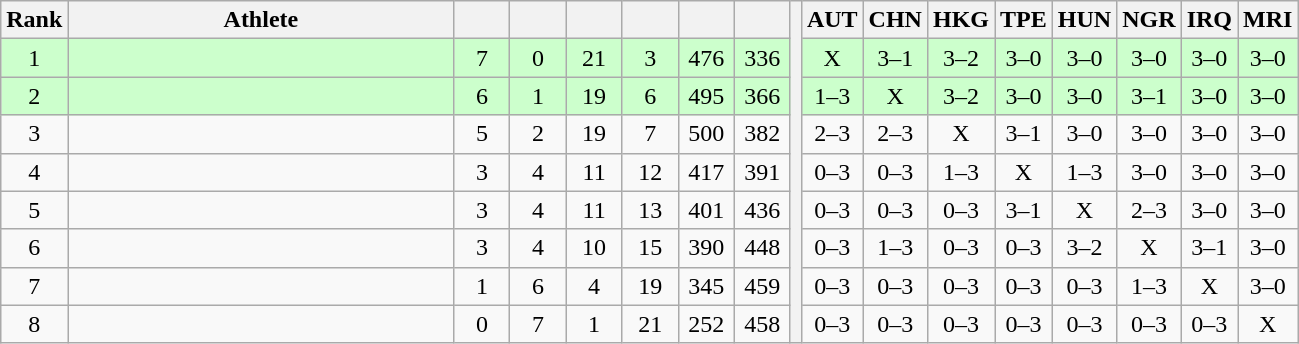<table class="wikitable" style="text-align:center">
<tr>
<th>Rank</th>
<th width=250>Athlete</th>
<th width=30></th>
<th width=30></th>
<th width=30></th>
<th width=30></th>
<th width=30></th>
<th width=30></th>
<th rowspan=9></th>
<th width=30>AUT</th>
<th width=30>CHN</th>
<th width=30>HKG</th>
<th width=30>TPE</th>
<th width=30>HUN</th>
<th width=30>NGR</th>
<th width=30>IRQ</th>
<th width=30>MRI</th>
</tr>
<tr style="background-color:#ccffcc;">
<td>1</td>
<td align=left></td>
<td>7</td>
<td>0</td>
<td>21</td>
<td>3</td>
<td>476</td>
<td>336</td>
<td>X</td>
<td>3–1</td>
<td>3–2</td>
<td>3–0</td>
<td>3–0</td>
<td>3–0</td>
<td>3–0</td>
<td>3–0</td>
</tr>
<tr style="background-color:#ccffcc;">
<td>2</td>
<td align=left></td>
<td>6</td>
<td>1</td>
<td>19</td>
<td>6</td>
<td>495</td>
<td>366</td>
<td>1–3</td>
<td>X</td>
<td>3–2</td>
<td>3–0</td>
<td>3–0</td>
<td>3–1</td>
<td>3–0</td>
<td>3–0</td>
</tr>
<tr>
<td>3</td>
<td align=left></td>
<td>5</td>
<td>2</td>
<td>19</td>
<td>7</td>
<td>500</td>
<td>382</td>
<td>2–3</td>
<td>2–3</td>
<td>X</td>
<td>3–1</td>
<td>3–0</td>
<td>3–0</td>
<td>3–0</td>
<td>3–0</td>
</tr>
<tr>
<td>4</td>
<td align=left></td>
<td>3</td>
<td>4</td>
<td>11</td>
<td>12</td>
<td>417</td>
<td>391</td>
<td>0–3</td>
<td>0–3</td>
<td>1–3</td>
<td>X</td>
<td>1–3</td>
<td>3–0</td>
<td>3–0</td>
<td>3–0</td>
</tr>
<tr>
<td>5</td>
<td align=left></td>
<td>3</td>
<td>4</td>
<td>11</td>
<td>13</td>
<td>401</td>
<td>436</td>
<td>0–3</td>
<td>0–3</td>
<td>0–3</td>
<td>3–1</td>
<td>X</td>
<td>2–3</td>
<td>3–0</td>
<td>3–0</td>
</tr>
<tr>
<td>6</td>
<td align=left></td>
<td>3</td>
<td>4</td>
<td>10</td>
<td>15</td>
<td>390</td>
<td>448</td>
<td>0–3</td>
<td>1–3</td>
<td>0–3</td>
<td>0–3</td>
<td>3–2</td>
<td>X</td>
<td>3–1</td>
<td>3–0</td>
</tr>
<tr>
<td>7</td>
<td align=left></td>
<td>1</td>
<td>6</td>
<td>4</td>
<td>19</td>
<td>345</td>
<td>459</td>
<td>0–3</td>
<td>0–3</td>
<td>0–3</td>
<td>0–3</td>
<td>0–3</td>
<td>1–3</td>
<td>X</td>
<td>3–0</td>
</tr>
<tr>
<td>8</td>
<td align=left></td>
<td>0</td>
<td>7</td>
<td>1</td>
<td>21</td>
<td>252</td>
<td>458</td>
<td>0–3</td>
<td>0–3</td>
<td>0–3</td>
<td>0–3</td>
<td>0–3</td>
<td>0–3</td>
<td>0–3</td>
<td>X</td>
</tr>
</table>
